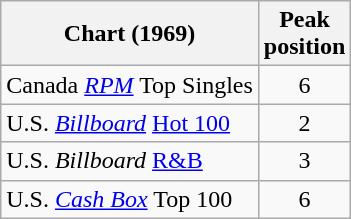<table class="wikitable sortable">
<tr>
<th align="left">Chart (1969)</th>
<th align="left">Peak<br>position</th>
</tr>
<tr>
<td align="left">Canada <a href='#'><em>RPM</em></a> Top Singles</td>
<td style="text-align:center;">6</td>
</tr>
<tr>
<td align="left">U.S. <em><a href='#'>Billboard</a></em> <a href='#'>Hot 100</a></td>
<td style="text-align:center;">2</td>
</tr>
<tr>
<td align="left">U.S. <em>Billboard</em> <a href='#'>R&B</a></td>
<td style="text-align:center;">3</td>
</tr>
<tr>
<td align="left">U.S. <em><a href='#'>Cash Box</a></em> Top 100</td>
<td style="text-align:center;">6</td>
</tr>
</table>
